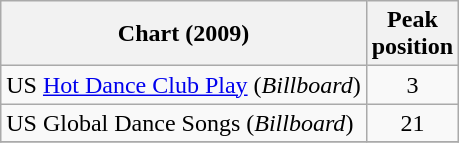<table class="wikitable">
<tr>
<th>Chart (2009)</th>
<th>Peak<br>position</th>
</tr>
<tr>
<td>US <a href='#'>Hot Dance Club Play</a> (<em>Billboard</em>)</td>
<td align="center">3</td>
</tr>
<tr>
<td>US Global Dance Songs (<em>Billboard</em>)</td>
<td align="center">21</td>
</tr>
<tr>
</tr>
</table>
